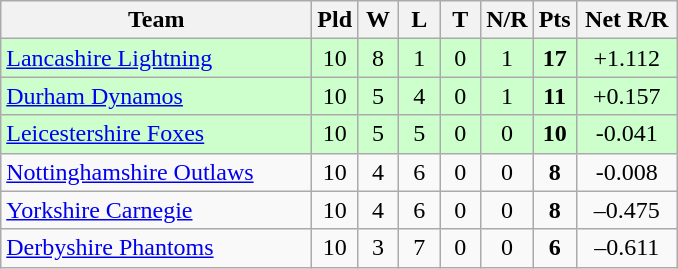<table class="wikitable" style="text-align: center;">
<tr>
<th width=200>Team</th>
<th width=20>Pld</th>
<th width=20>W</th>
<th width=20>L</th>
<th width=20>T</th>
<th width=20>N/R</th>
<th width=20>Pts</th>
<th width=60>Net R/R</th>
</tr>
<tr style="background:#cfc;">
<td align=left><a href='#'>Lancashire Lightning</a></td>
<td>10</td>
<td>8</td>
<td>1</td>
<td>0</td>
<td>1</td>
<td><strong>17</strong></td>
<td>+1.112</td>
</tr>
<tr style="background:#cfc;">
<td align=left><a href='#'>Durham Dynamos</a></td>
<td>10</td>
<td>5</td>
<td>4</td>
<td>0</td>
<td>1</td>
<td><strong>11</strong></td>
<td>+0.157</td>
</tr>
<tr style="background:#cfc;">
<td align=left><a href='#'>Leicestershire Foxes</a></td>
<td>10</td>
<td>5</td>
<td>5</td>
<td>0</td>
<td>0</td>
<td><strong>10</strong></td>
<td>-0.041</td>
</tr>
<tr>
<td align=left><a href='#'>Nottinghamshire Outlaws</a></td>
<td>10</td>
<td>4</td>
<td>6</td>
<td>0</td>
<td>0</td>
<td><strong>8</strong></td>
<td>-0.008</td>
</tr>
<tr>
<td align=left><a href='#'>Yorkshire Carnegie</a></td>
<td>10</td>
<td>4</td>
<td>6</td>
<td>0</td>
<td>0</td>
<td><strong>8</strong></td>
<td>–0.475</td>
</tr>
<tr>
<td align=left><a href='#'>Derbyshire Phantoms</a></td>
<td>10</td>
<td>3</td>
<td>7</td>
<td>0</td>
<td>0</td>
<td><strong>6</strong></td>
<td>–0.611</td>
</tr>
</table>
